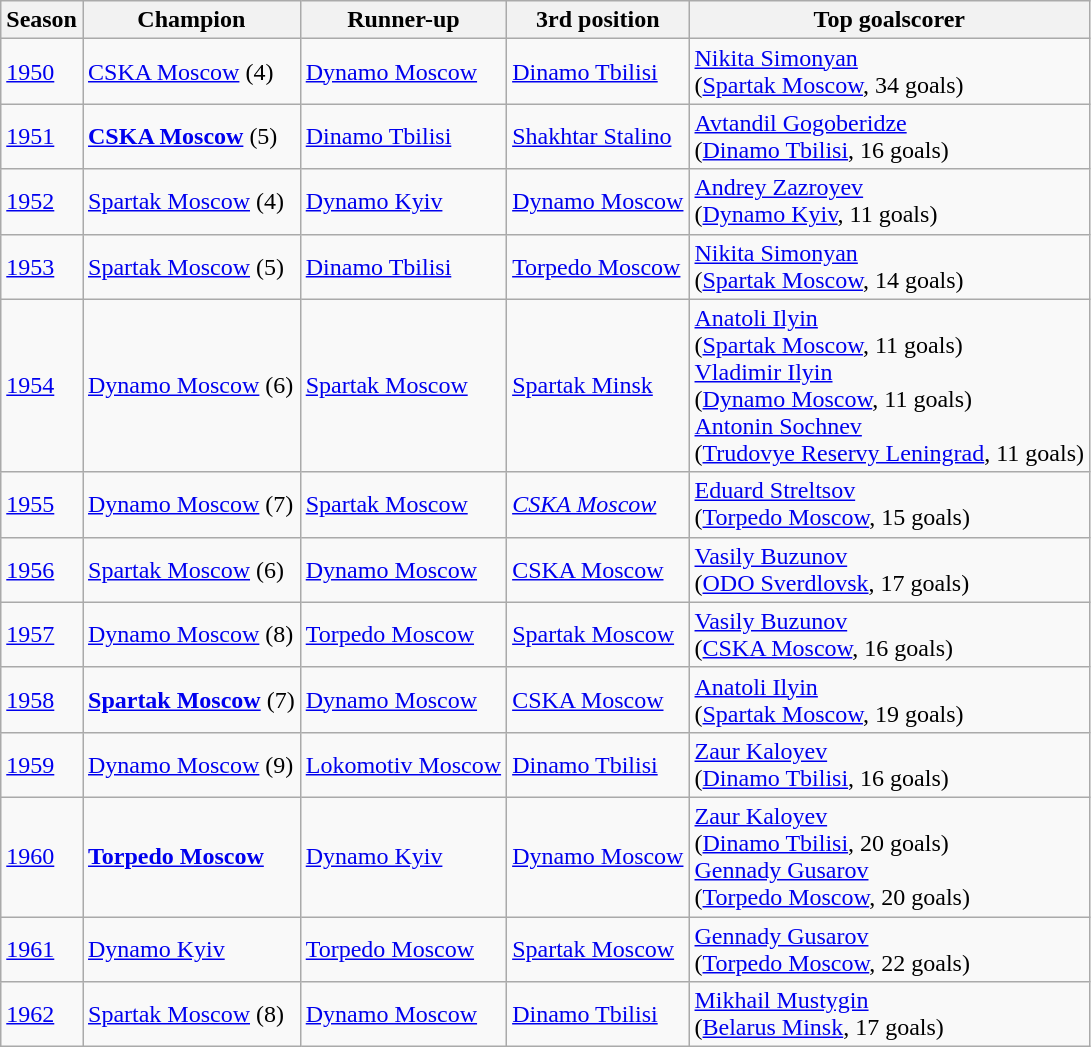<table class="sortable plainrowheaders wikitable">
<tr>
<th>Season</th>
<th>Champion</th>
<th>Runner-up</th>
<th>3rd position</th>
<th>Top goalscorer</th>
</tr>
<tr>
<td><a href='#'>1950</a></td>
<td><a href='#'>CSKA Moscow</a> (4)</td>
<td><a href='#'>Dynamo Moscow</a></td>
<td><a href='#'>Dinamo Tbilisi</a></td>
<td><a href='#'>Nikita Simonyan</a><br>(<a href='#'>Spartak Moscow</a>, 34 goals)</td>
</tr>
<tr>
<td><a href='#'>1951</a></td>
<td><strong><a href='#'>CSKA Moscow</a></strong> (5)</td>
<td><a href='#'>Dinamo Tbilisi</a></td>
<td><a href='#'>Shakhtar Stalino</a></td>
<td><a href='#'>Avtandil Gogoberidze</a><br>(<a href='#'>Dinamo Tbilisi</a>, 16 goals)</td>
</tr>
<tr>
<td><a href='#'>1952</a></td>
<td><a href='#'>Spartak Moscow</a> (4)</td>
<td><a href='#'>Dynamo Kyiv</a></td>
<td><a href='#'>Dynamo Moscow</a></td>
<td><a href='#'>Andrey Zazroyev</a><br>(<a href='#'>Dynamo Kyiv</a>, 11 goals)</td>
</tr>
<tr>
<td><a href='#'>1953</a></td>
<td><a href='#'>Spartak Moscow</a> (5)</td>
<td><a href='#'>Dinamo Tbilisi</a></td>
<td><a href='#'>Torpedo Moscow</a></td>
<td><a href='#'>Nikita Simonyan</a><br>(<a href='#'>Spartak Moscow</a>, 14 goals)</td>
</tr>
<tr>
<td><a href='#'>1954</a></td>
<td><a href='#'>Dynamo Moscow</a> (6)</td>
<td><a href='#'>Spartak Moscow</a></td>
<td><a href='#'>Spartak Minsk</a></td>
<td><a href='#'>Anatoli Ilyin</a><br>(<a href='#'>Spartak Moscow</a>, 11 goals)<br><a href='#'>Vladimir Ilyin</a><br>(<a href='#'>Dynamo Moscow</a>, 11 goals)<br><a href='#'>Antonin Sochnev</a><br>(<a href='#'>Trudovye Reservy Leningrad</a>, 11 goals)</td>
</tr>
<tr>
<td><a href='#'>1955</a></td>
<td><a href='#'>Dynamo Moscow</a> (7)</td>
<td><a href='#'>Spartak Moscow</a></td>
<td><em><a href='#'>CSKA Moscow</a></em></td>
<td><a href='#'>Eduard Streltsov</a><br>(<a href='#'>Torpedo Moscow</a>, 15 goals)</td>
</tr>
<tr>
<td><a href='#'>1956</a></td>
<td><a href='#'>Spartak Moscow</a> (6)</td>
<td><a href='#'>Dynamo Moscow</a></td>
<td><a href='#'>CSKA Moscow</a></td>
<td><a href='#'>Vasily Buzunov</a><br>(<a href='#'>ODO Sverdlovsk</a>, 17 goals)</td>
</tr>
<tr>
<td><a href='#'>1957</a></td>
<td><a href='#'>Dynamo Moscow</a> (8)</td>
<td><a href='#'>Torpedo Moscow</a></td>
<td><a href='#'>Spartak Moscow</a></td>
<td><a href='#'>Vasily Buzunov</a><br>(<a href='#'>CSKA Moscow</a>, 16 goals)</td>
</tr>
<tr>
<td><a href='#'>1958</a></td>
<td><strong><a href='#'>Spartak Moscow</a></strong> (7)</td>
<td><a href='#'>Dynamo Moscow</a></td>
<td><a href='#'>CSKA Moscow</a></td>
<td><a href='#'>Anatoli Ilyin</a><br>(<a href='#'>Spartak Moscow</a>, 19 goals)</td>
</tr>
<tr>
<td><a href='#'>1959</a></td>
<td><a href='#'>Dynamo Moscow</a> (9)</td>
<td><a href='#'>Lokomotiv Moscow</a></td>
<td><a href='#'>Dinamo Tbilisi</a></td>
<td><a href='#'>Zaur Kaloyev</a><br>(<a href='#'>Dinamo Tbilisi</a>, 16 goals)</td>
</tr>
<tr>
<td><a href='#'>1960</a></td>
<td><strong><a href='#'>Torpedo Moscow</a></strong></td>
<td><a href='#'>Dynamo Kyiv</a></td>
<td><a href='#'>Dynamo Moscow</a></td>
<td><a href='#'>Zaur Kaloyev</a><br>(<a href='#'>Dinamo Tbilisi</a>, 20 goals)<br><a href='#'>Gennady Gusarov</a><br>(<a href='#'>Torpedo Moscow</a>, 20 goals)</td>
</tr>
<tr>
<td><a href='#'>1961</a></td>
<td><a href='#'>Dynamo Kyiv</a></td>
<td><a href='#'>Torpedo Moscow</a></td>
<td><a href='#'>Spartak Moscow</a></td>
<td><a href='#'>Gennady Gusarov</a><br>(<a href='#'>Torpedo Moscow</a>, 22 goals)</td>
</tr>
<tr>
<td><a href='#'>1962</a></td>
<td><a href='#'>Spartak Moscow</a> (8)</td>
<td><a href='#'>Dynamo Moscow</a></td>
<td><a href='#'>Dinamo Tbilisi</a></td>
<td><a href='#'>Mikhail Mustygin</a><br>(<a href='#'>Belarus Minsk</a>, 17 goals)</td>
</tr>
</table>
